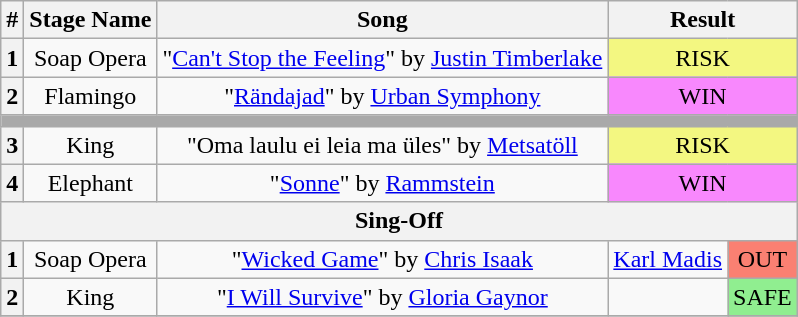<table class="wikitable plainrowheaders" style="text-align: center;">
<tr>
<th>#</th>
<th>Stage Name</th>
<th>Song</th>
<th colspan="2">Result</th>
</tr>
<tr>
<th>1</th>
<td>Soap Opera</td>
<td>"<a href='#'>Can't Stop the Feeling</a>" by <a href='#'>Justin Timberlake</a></td>
<td colspan="2" bgcolor="#F3F781">RISK</td>
</tr>
<tr>
<th>2</th>
<td>Flamingo</td>
<td>"<a href='#'>Rändajad</a>" by <a href='#'>Urban Symphony</a></td>
<td colspan="2" bgcolor="#F888FD">WIN</td>
</tr>
<tr>
<td colspan="5" style="background:darkgray"></td>
</tr>
<tr>
<th>3</th>
<td>King</td>
<td>"Oma laulu ei leia ma üles" by <a href='#'>Metsatöll</a></td>
<td colspan="2" bgcolor="#F3F781">RISK</td>
</tr>
<tr>
<th>4</th>
<td>Elephant</td>
<td>"<a href='#'>Sonne</a>" by <a href='#'>Rammstein</a></td>
<td colspan="2" bgcolor="#F888FD">WIN</td>
</tr>
<tr>
<th colspan="5">Sing-Off</th>
</tr>
<tr>
<th>1</th>
<td>Soap Opera</td>
<td>"<a href='#'>Wicked Game</a>" by <a href='#'>Chris Isaak</a></td>
<td><a href='#'>Karl Madis</a></td>
<td bgcolor="salmon">OUT</td>
</tr>
<tr>
<th>2</th>
<td>King</td>
<td>"<a href='#'>I Will Survive</a>" by <a href='#'>Gloria Gaynor</a></td>
<td></td>
<td bgcolor="lightgreen">SAFE</td>
</tr>
<tr>
</tr>
</table>
